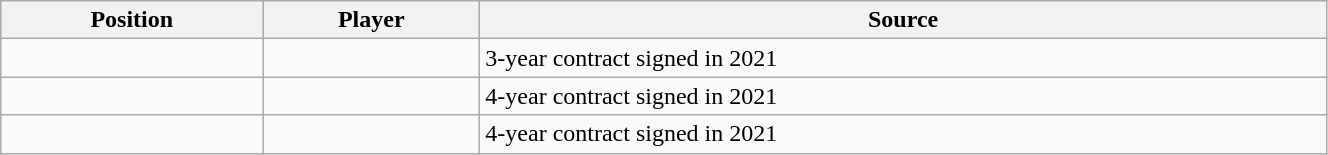<table class="wikitable sortable" style="width:70%; text-align:center; font-size:100%; text-align:left;">
<tr>
<th>Position</th>
<th>Player</th>
<th>Source</th>
</tr>
<tr>
<td></td>
<td></td>
<td>3-year contract signed in 2021</td>
</tr>
<tr>
<td></td>
<td></td>
<td>4-year contract signed in 2021</td>
</tr>
<tr>
<td></td>
<td></td>
<td>4-year contract signed in 2021</td>
</tr>
</table>
